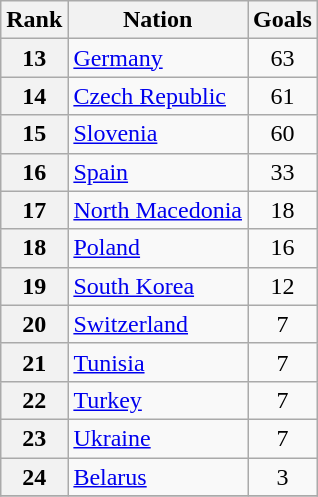<table class="wikitable">
<tr>
<th>Rank</th>
<th>Nation</th>
<th>Goals</th>
</tr>
<tr>
<th>13</th>
<td> <a href='#'>Germany</a></td>
<td align="center">63</td>
</tr>
<tr>
<th>14</th>
<td> <a href='#'>Czech Republic</a></td>
<td align="center">61</td>
</tr>
<tr>
<th>15</th>
<td> <a href='#'>Slovenia</a></td>
<td align="center">60</td>
</tr>
<tr>
<th>16</th>
<td> <a href='#'>Spain</a></td>
<td align="center">33</td>
</tr>
<tr>
<th>17</th>
<td> <a href='#'>North Macedonia</a></td>
<td align="center">18</td>
</tr>
<tr>
<th>18</th>
<td> <a href='#'>Poland</a></td>
<td align="center">16</td>
</tr>
<tr>
<th>19</th>
<td> <a href='#'>South Korea</a></td>
<td align="center">12</td>
</tr>
<tr>
<th>20</th>
<td> <a href='#'>Switzerland</a></td>
<td align="center">7</td>
</tr>
<tr>
<th>21</th>
<td> <a href='#'>Tunisia</a></td>
<td align="center">7</td>
</tr>
<tr>
<th>22</th>
<td> <a href='#'>Turkey</a></td>
<td align="center">7</td>
</tr>
<tr>
<th>23</th>
<td> <a href='#'>Ukraine</a></td>
<td align="center">7</td>
</tr>
<tr>
<th>24</th>
<td> <a href='#'>Belarus</a></td>
<td align="center">3</td>
</tr>
<tr>
</tr>
</table>
